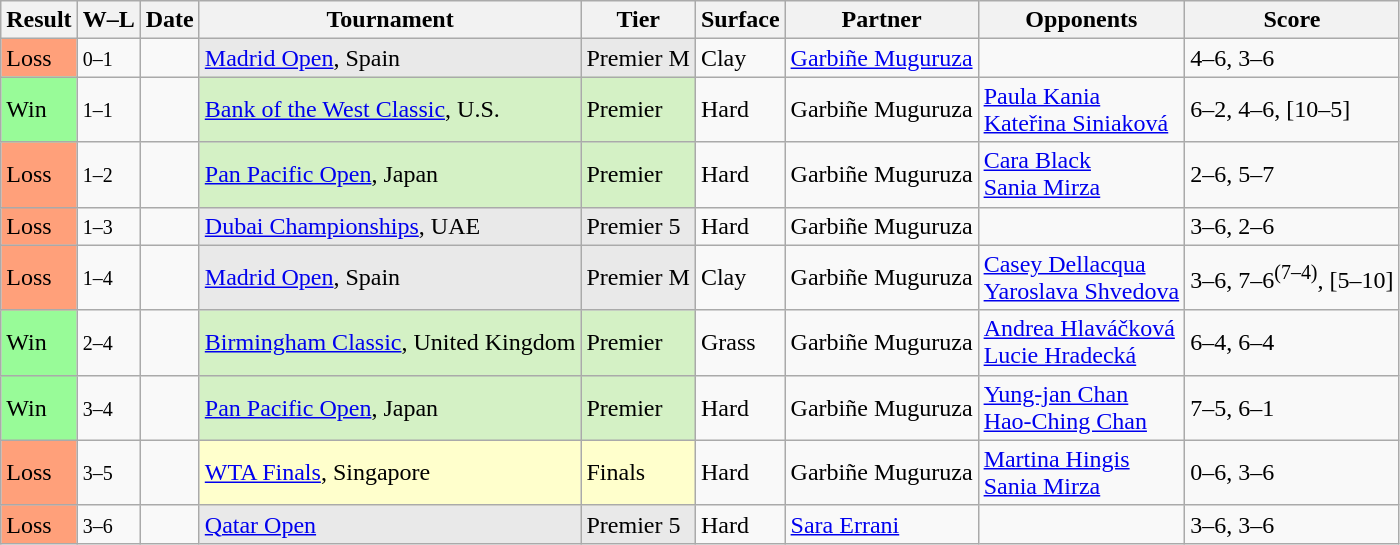<table class="sortable wikitable">
<tr>
<th>Result</th>
<th class="unsortable">W–L</th>
<th>Date</th>
<th>Tournament</th>
<th>Tier</th>
<th>Surface</th>
<th>Partner</th>
<th>Opponents</th>
<th class=unsortable>Score</th>
</tr>
<tr>
<td bgcolor=FFA07A>Loss</td>
<td><small>0–1</small></td>
<td><a href='#'></a></td>
<td bgcolor=e9e9e9><a href='#'>Madrid Open</a>, Spain</td>
<td bgcolor=e9e9e9>Premier M</td>
<td>Clay</td>
<td> <a href='#'>Garbiñe Muguruza</a></td>
<td></td>
<td>4–6, 3–6</td>
</tr>
<tr>
<td bgcolor=98FB98>Win</td>
<td><small>1–1</small></td>
<td><a href='#'></a></td>
<td bgcolor=d4f1c5><a href='#'>Bank of the West Classic</a>, U.S.</td>
<td bgcolor=d4f1c5>Premier</td>
<td>Hard</td>
<td> Garbiñe Muguruza</td>
<td> <a href='#'>Paula Kania</a> <br>  <a href='#'>Kateřina Siniaková</a></td>
<td>6–2, 4–6, [10–5]</td>
</tr>
<tr>
<td bgcolor=FFA07A>Loss</td>
<td><small>1–2</small></td>
<td><a href='#'></a></td>
<td bgcolor="#d4f1c5"><a href='#'>Pan Pacific Open</a>, Japan</td>
<td bgcolor="#d4f1c5">Premier</td>
<td>Hard</td>
<td> Garbiñe Muguruza</td>
<td> <a href='#'>Cara Black</a> <br>  <a href='#'>Sania Mirza</a></td>
<td>2–6, 5–7</td>
</tr>
<tr>
<td bgcolor=FFA07A>Loss</td>
<td><small>1–3</small></td>
<td><a href='#'></a></td>
<td bgcolor=e9e9e9><a href='#'>Dubai Championships</a>, UAE</td>
<td bgcolor=e9e9e9>Premier 5</td>
<td>Hard</td>
<td> Garbiñe Muguruza</td>
<td></td>
<td>3–6, 2–6</td>
</tr>
<tr>
<td bgcolor=FFA07A>Loss</td>
<td><small>1–4</small></td>
<td><a href='#'></a></td>
<td bgcolor=e9e9e9><a href='#'>Madrid Open</a>, Spain</td>
<td bgcolor=e9e9e9>Premier M</td>
<td>Clay</td>
<td> Garbiñe Muguruza</td>
<td> <a href='#'>Casey Dellacqua</a> <br>  <a href='#'>Yaroslava Shvedova</a></td>
<td>3–6, 7–6<sup>(7–4)</sup>, [5–10]</td>
</tr>
<tr>
<td bgcolor=98FB98>Win</td>
<td><small>2–4</small></td>
<td><a href='#'></a></td>
<td bgcolor=d4f1c5><a href='#'>Birmingham Classic</a>, United Kingdom</td>
<td bgcolor=d4f1c5>Premier</td>
<td>Grass</td>
<td> Garbiñe Muguruza</td>
<td> <a href='#'>Andrea Hlaváčková</a><br>  <a href='#'>Lucie Hradecká</a></td>
<td>6–4, 6–4</td>
</tr>
<tr>
<td bgcolor=#98fb98>Win</td>
<td><small>3–4</small></td>
<td><a href='#'></a></td>
<td bgcolor=d4f1c5><a href='#'>Pan Pacific Open</a>, Japan</td>
<td bgcolor=d4f1c5>Premier</td>
<td>Hard</td>
<td> Garbiñe Muguruza</td>
<td> <a href='#'>Yung-jan Chan</a><br>  <a href='#'>Hao-Ching Chan</a></td>
<td>7–5, 6–1</td>
</tr>
<tr>
<td bgcolor=FFA07A>Loss</td>
<td><small>3–5</small></td>
<td><a href='#'></a></td>
<td bgcolor=ffffcc><a href='#'>WTA Finals</a>, Singapore</td>
<td bgcolor=ffffcc>Finals</td>
<td>Hard</td>
<td> Garbiñe Muguruza</td>
<td> <a href='#'>Martina Hingis</a><br>  <a href='#'>Sania Mirza</a></td>
<td>0–6, 3–6</td>
</tr>
<tr>
<td bgcolor=FFA07A>Loss</td>
<td><small>3–6</small></td>
<td><a href='#'></a></td>
<td bgcolor=e9e9e9><a href='#'>Qatar Open</a></td>
<td bgcolor=e9e9e9>Premier 5</td>
<td>Hard</td>
<td> <a href='#'>Sara Errani</a></td>
<td></td>
<td>3–6, 3–6</td>
</tr>
</table>
